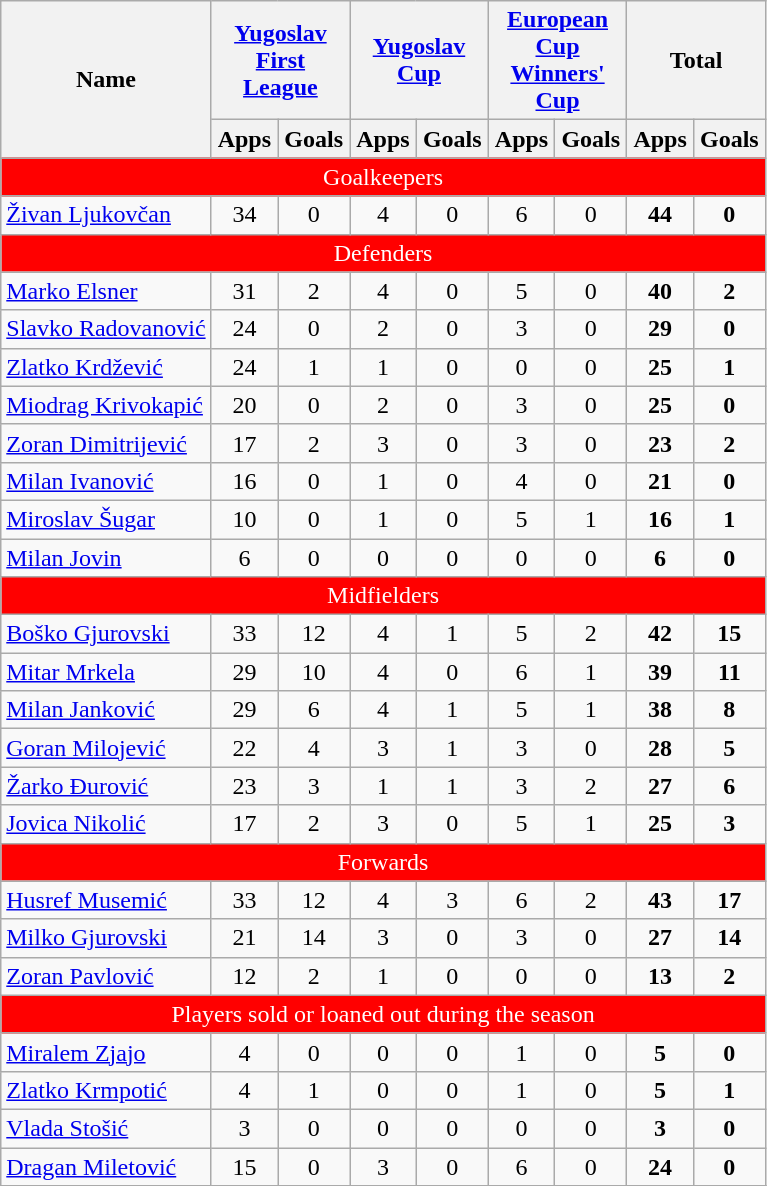<table class="wikitable" style="text-align:center">
<tr>
<th rowspan="2">Name</th>
<th colspan="2" width="85"><a href='#'>Yugoslav First League</a></th>
<th colspan="2" width="85"><a href='#'>Yugoslav Cup</a></th>
<th colspan="2" width="85"><a href='#'>European Cup Winners' Cup</a></th>
<th colspan="2" width="85">Total</th>
</tr>
<tr>
<th>Apps</th>
<th>Goals</th>
<th>Apps</th>
<th>Goals</th>
<th>Apps</th>
<th>Goals</th>
<th>Apps</th>
<th>Goals</th>
</tr>
<tr>
<td style="background: red;color:white" align=center colspan="15">Goalkeepers</td>
</tr>
<tr>
<td align="left"> <a href='#'>Živan Ljukovčan</a></td>
<td>34</td>
<td>0</td>
<td>4</td>
<td>0</td>
<td>6</td>
<td>0</td>
<td><strong>44</strong></td>
<td><strong>0</strong></td>
</tr>
<tr>
<td align=center colspan="15" style="background: red;color:white">Defenders</td>
</tr>
<tr>
<td align="left"> <a href='#'>Marko Elsner</a></td>
<td>31</td>
<td>2</td>
<td>4</td>
<td>0</td>
<td>5</td>
<td>0</td>
<td><strong>40</strong></td>
<td><strong>2</strong></td>
</tr>
<tr>
<td align="left"> <a href='#'>Slavko Radovanović</a></td>
<td>24</td>
<td>0</td>
<td>2</td>
<td>0</td>
<td>3</td>
<td>0</td>
<td><strong>29</strong></td>
<td><strong>0</strong></td>
</tr>
<tr>
<td align="left"> <a href='#'>Zlatko Krdžević</a></td>
<td>24</td>
<td>1</td>
<td>1</td>
<td>0</td>
<td>0</td>
<td>0</td>
<td><strong>25</strong></td>
<td><strong>1</strong></td>
</tr>
<tr>
<td align="left"> <a href='#'>Miodrag Krivokapić</a></td>
<td>20</td>
<td>0</td>
<td>2</td>
<td>0</td>
<td>3</td>
<td>0</td>
<td><strong>25</strong></td>
<td><strong>0</strong></td>
</tr>
<tr>
<td align="left"> <a href='#'>Zoran Dimitrijević</a></td>
<td>17</td>
<td>2</td>
<td>3</td>
<td>0</td>
<td>3</td>
<td>0</td>
<td><strong>23</strong></td>
<td><strong>2</strong></td>
</tr>
<tr>
<td align="left"> <a href='#'>Milan Ivanović</a></td>
<td>16</td>
<td>0</td>
<td>1</td>
<td>0</td>
<td>4</td>
<td>0</td>
<td><strong>21</strong></td>
<td><strong>0</strong></td>
</tr>
<tr>
<td align="left"> <a href='#'>Miroslav Šugar</a></td>
<td>10</td>
<td>0</td>
<td>1</td>
<td>0</td>
<td>5</td>
<td>1</td>
<td><strong>16</strong></td>
<td><strong>1</strong></td>
</tr>
<tr>
<td align="left"> <a href='#'>Milan Jovin</a></td>
<td>6</td>
<td>0</td>
<td>0</td>
<td>0</td>
<td>0</td>
<td>0</td>
<td><strong>6</strong></td>
<td><strong>0</strong></td>
</tr>
<tr>
<td align=center colspan="15" style="background: red;color:white">Midfielders</td>
</tr>
<tr>
<td align="left"> <a href='#'>Boško Gjurovski</a></td>
<td>33</td>
<td>12</td>
<td>4</td>
<td>1</td>
<td>5</td>
<td>2</td>
<td><strong>42</strong></td>
<td><strong>15</strong></td>
</tr>
<tr>
<td align="left"> <a href='#'>Mitar Mrkela</a></td>
<td>29</td>
<td>10</td>
<td>4</td>
<td>0</td>
<td>6</td>
<td>1</td>
<td><strong>39</strong></td>
<td><strong>11</strong></td>
</tr>
<tr>
<td align="left"> <a href='#'>Milan Janković</a></td>
<td>29</td>
<td>6</td>
<td>4</td>
<td>1</td>
<td>5</td>
<td>1</td>
<td><strong>38</strong></td>
<td><strong>8</strong></td>
</tr>
<tr>
<td align="left"> <a href='#'>Goran Milojević</a></td>
<td>22</td>
<td>4</td>
<td>3</td>
<td>1</td>
<td>3</td>
<td>0</td>
<td><strong>28</strong></td>
<td><strong>5</strong></td>
</tr>
<tr>
<td align="left"> <a href='#'>Žarko Đurović</a></td>
<td>23</td>
<td>3</td>
<td>1</td>
<td>1</td>
<td>3</td>
<td>2</td>
<td><strong>27</strong></td>
<td><strong>6</strong></td>
</tr>
<tr>
<td align="left"> <a href='#'>Jovica Nikolić</a></td>
<td>17</td>
<td>2</td>
<td>3</td>
<td>0</td>
<td>5</td>
<td>1</td>
<td><strong>25</strong></td>
<td><strong>3</strong></td>
</tr>
<tr>
<td align=center colspan="15" style="background: red;color:white">Forwards</td>
</tr>
<tr>
<td align="left"> <a href='#'>Husref Musemić</a></td>
<td>33</td>
<td>12</td>
<td>4</td>
<td>3</td>
<td>6</td>
<td>2</td>
<td><strong>43</strong></td>
<td><strong>17</strong></td>
</tr>
<tr>
<td align="left"> <a href='#'>Milko Gjurovski</a></td>
<td>21</td>
<td>14</td>
<td>3</td>
<td>0</td>
<td>3</td>
<td>0</td>
<td><strong>27</strong></td>
<td><strong>14</strong></td>
</tr>
<tr>
<td align="left"> <a href='#'>Zoran Pavlović</a></td>
<td>12</td>
<td>2</td>
<td>1</td>
<td>0</td>
<td>0</td>
<td>0</td>
<td><strong>13</strong></td>
<td><strong>2</strong></td>
</tr>
<tr>
<td align=center colspan="15" style="background: red;color:white">Players sold or loaned out during the season</td>
</tr>
<tr>
<td align="left"> <a href='#'>Miralem Zjajo</a></td>
<td>4</td>
<td>0</td>
<td>0</td>
<td>0</td>
<td>1</td>
<td>0</td>
<td><strong>5</strong></td>
<td><strong>0</strong></td>
</tr>
<tr>
<td align="left"> <a href='#'>Zlatko Krmpotić</a></td>
<td>4</td>
<td>1</td>
<td>0</td>
<td>0</td>
<td>1</td>
<td>0</td>
<td><strong>5</strong></td>
<td><strong>1</strong></td>
</tr>
<tr>
<td align="left"> <a href='#'>Vlada Stošić</a></td>
<td>3</td>
<td>0</td>
<td>0</td>
<td>0</td>
<td>0</td>
<td>0</td>
<td><strong>3</strong></td>
<td><strong>0</strong></td>
</tr>
<tr>
<td align="left"> <a href='#'>Dragan Miletović</a></td>
<td>15</td>
<td>0</td>
<td>3</td>
<td>0</td>
<td>6</td>
<td>0</td>
<td><strong>24</strong></td>
<td><strong>0</strong></td>
</tr>
<tr>
</tr>
</table>
